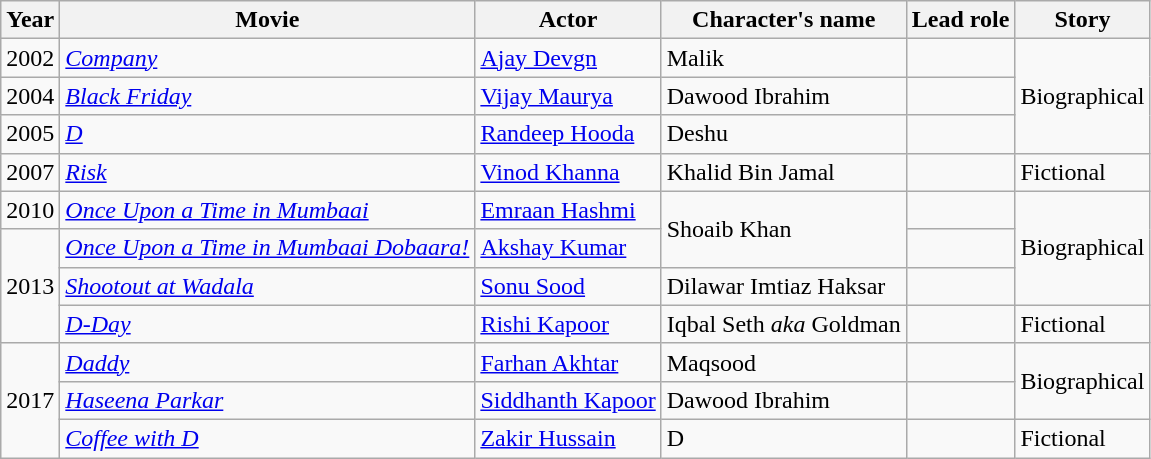<table class="wikitable">
<tr>
<th>Year</th>
<th>Movie</th>
<th>Actor</th>
<th>Character's name</th>
<th>Lead role</th>
<th>Story</th>
</tr>
<tr>
<td>2002</td>
<td><em><a href='#'>Company</a></em></td>
<td><a href='#'>Ajay Devgn</a></td>
<td>Malik</td>
<td></td>
<td rowspan="3">Biographical</td>
</tr>
<tr>
<td>2004</td>
<td><em><a href='#'>Black Friday</a></em></td>
<td><a href='#'>Vijay Maurya</a></td>
<td>Dawood Ibrahim</td>
<td></td>
</tr>
<tr>
<td>2005</td>
<td><em><a href='#'>D</a></em></td>
<td><a href='#'>Randeep Hooda</a></td>
<td>Deshu</td>
<td></td>
</tr>
<tr>
<td>2007</td>
<td><em><a href='#'>Risk</a></em></td>
<td><a href='#'>Vinod Khanna</a></td>
<td>Khalid Bin Jamal</td>
<td></td>
<td>Fictional</td>
</tr>
<tr>
<td>2010</td>
<td><em><a href='#'>Once Upon a Time in Mumbaai</a></em></td>
<td><a href='#'>Emraan Hashmi</a></td>
<td rowspan="2">Shoaib Khan</td>
<td></td>
<td rowspan="3">Biographical</td>
</tr>
<tr>
<td rowspan="3">2013</td>
<td><em><a href='#'>Once Upon a Time in Mumbaai Dobaara!</a></em></td>
<td><a href='#'>Akshay Kumar</a></td>
<td></td>
</tr>
<tr>
<td><em><a href='#'>Shootout at Wadala</a></em></td>
<td><a href='#'>Sonu Sood</a></td>
<td>Dilawar Imtiaz Haksar</td>
<td></td>
</tr>
<tr>
<td><a href='#'><em>D-Day</em></a></td>
<td><a href='#'>Rishi Kapoor</a></td>
<td>Iqbal Seth <em>aka</em> Goldman</td>
<td></td>
<td>Fictional</td>
</tr>
<tr>
<td rowspan="3">2017</td>
<td><a href='#'><em>Daddy</em></a></td>
<td><a href='#'>Farhan Akhtar</a></td>
<td>Maqsood</td>
<td></td>
<td rowspan="2">Biographical</td>
</tr>
<tr>
<td><em><a href='#'>Haseena Parkar</a></em></td>
<td><a href='#'>Siddhanth Kapoor</a></td>
<td>Dawood Ibrahim</td>
<td></td>
</tr>
<tr>
<td><em><a href='#'>Coffee with D</a></em></td>
<td><a href='#'>Zakir Hussain</a></td>
<td>D</td>
<td></td>
<td>Fictional</td>
</tr>
</table>
